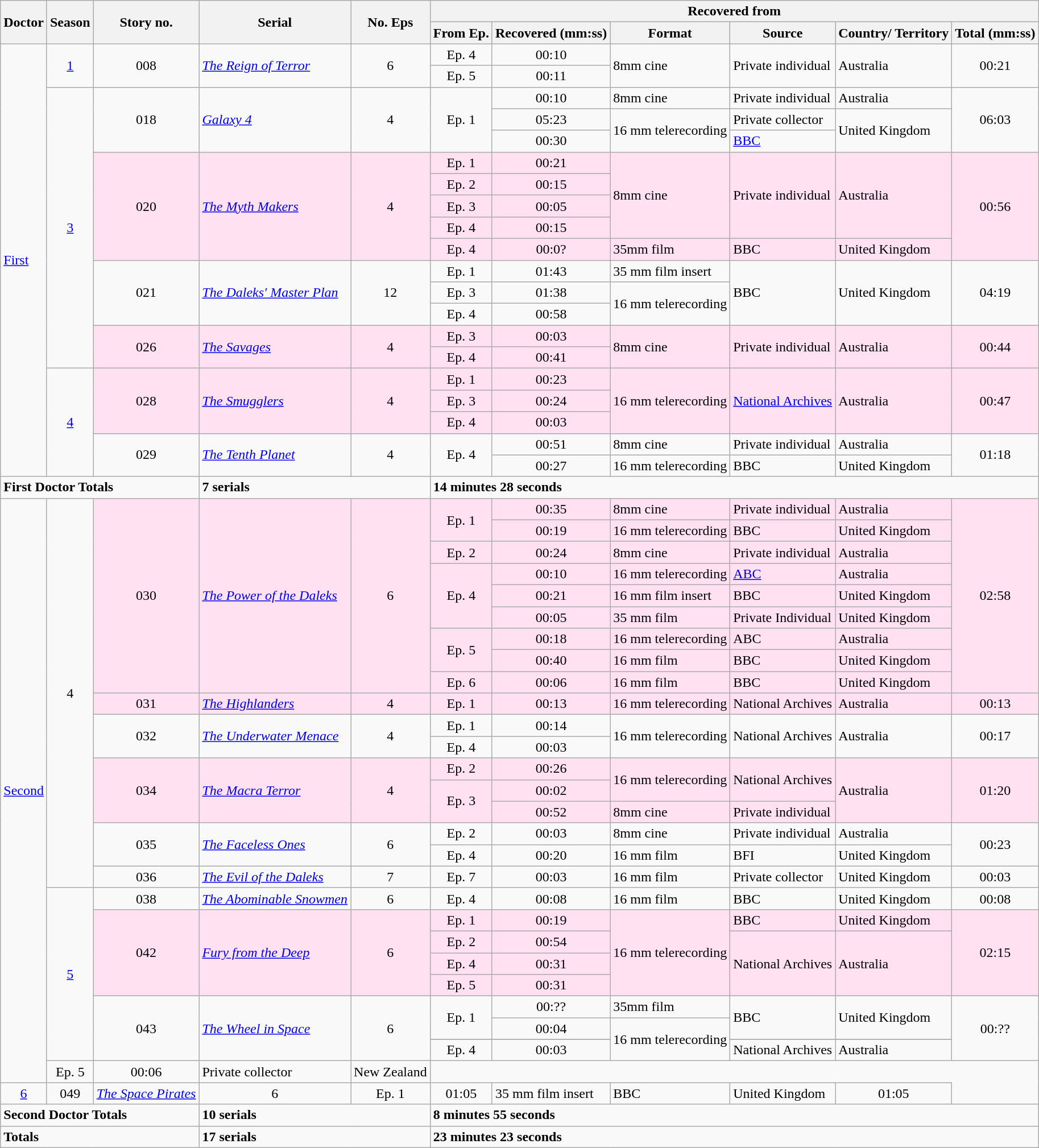<table class="wikitable">
<tr>
<th rowspan=2>Doctor</th>
<th rowspan=2>Season</th>
<th rowspan=2>Story no.</th>
<th rowspan=2>Serial</th>
<th rowspan=2>No. Eps</th>
<th colspan=6>Recovered from</th>
</tr>
<tr>
<th>From Ep.</th>
<th>Recovered (mm:ss)</th>
<th>Format</th>
<th>Source</th>
<th>Country/ Territory</th>
<th>Total (mm:ss)</th>
</tr>
<tr>
<td rowspan=20><a href='#'>First</a></td>
<td style="text-align:center;" rowspan="2"><a href='#'>1</a></td>
<td style="text-align:center;" rowspan="2">008</td>
<td rowspan=2><em><a href='#'>The Reign of Terror</a></em></td>
<td style="text-align:center;" rowspan="2">6</td>
<td align=center>Ep. 4</td>
<td align=center>00:10</td>
<td rowspan=2>8mm cine</td>
<td rowspan=2>Private individual</td>
<td rowspan=2>Australia</td>
<td style="text-align:center;" rowspan="2">00:21</td>
</tr>
<tr>
<td align=center>Ep. 5</td>
<td align=center>00:11</td>
</tr>
<tr>
<td style="text-align:center;" rowspan="13"><a href='#'>3</a></td>
<td rowspan="3" style="text-align:center;">018</td>
<td rowspan=3><em><a href='#'>Galaxy 4</a></em></td>
<td rowspan="3" style="text-align:center;">4</td>
<td rowspan=3 align=center>Ep. 1</td>
<td align=center>00:10</td>
<td>8mm cine</td>
<td>Private individual</td>
<td>Australia</td>
<td rowspan="3" style="text-align:center;">06:03</td>
</tr>
<tr>
<td align=center>05:23</td>
<td rowspan=2>16 mm telerecording</td>
<td>Private collector</td>
<td rowspan=2>United Kingdom</td>
</tr>
<tr>
<td align=center>00:30</td>
<td><a href='#'>BBC</a></td>
</tr>
<tr style="background:#FFE1F1;">
<td rowspan="5" style="text-align:center;">020</td>
<td rowspan=5><em><a href='#'>The Myth Makers</a></em></td>
<td rowspan="5" style="text-align:center;">4</td>
<td align=center>Ep. 1</td>
<td align=center>00:21</td>
<td rowspan=4>8mm cine</td>
<td rowspan=4>Private individual</td>
<td rowspan=4>Australia</td>
<td rowspan="5" style="text-align:center;">00:56</td>
</tr>
<tr style="background:#FFE1F1;">
<td align=center>Ep. 2</td>
<td align=center>00:15</td>
</tr>
<tr style="background:#FFE1F1;">
<td align=center>Ep. 3</td>
<td align=center>00:05</td>
</tr>
<tr style="background:#FFE1F1;">
<td align=center>Ep. 4</td>
<td align=center>00:15</td>
</tr>
<tr style="background:#FFE1F1;">
<td align=center>Ep. 4</td>
<td align=center>00:0?</td>
<td>35mm film</td>
<td>BBC</td>
<td>United Kingdom</td>
</tr>
<tr>
<td rowspan="3" style="text-align:center;">021</td>
<td rowspan=3><em><a href='#'>The Daleks' Master Plan</a></em></td>
<td rowspan="3" style="text-align:center;">12</td>
<td align=center>Ep. 1</td>
<td align=center>01:43</td>
<td>35 mm film insert</td>
<td rowspan=3>BBC</td>
<td rowspan=3>United Kingdom</td>
<td rowspan="3" style="text-align:center;">04:19</td>
</tr>
<tr>
<td align=center>Ep. 3</td>
<td align=center>01:38</td>
<td rowspan=2>16 mm telerecording</td>
</tr>
<tr>
<td align=center>Ep. 4</td>
<td align=center>00:58</td>
</tr>
<tr style="background:#FFE1F1;">
<td rowspan="2" style="text-align:center;">026</td>
<td rowspan=2><em><a href='#'>The Savages</a></em></td>
<td rowspan="2" style="text-align:center;">4</td>
<td align=center>Ep. 3</td>
<td align=center>00:03</td>
<td rowspan=2>8mm cine</td>
<td rowspan=2>Private individual</td>
<td rowspan=2>Australia</td>
<td rowspan="2" style="text-align:center;">00:44</td>
</tr>
<tr style="background:#FFE1F1;">
<td align=center>Ep. 4</td>
<td align=center>00:41</td>
</tr>
<tr>
<td style="text-align:center;" rowspan="5"><a href='#'>4</a></td>
<td rowspan="3" style="background:#FFE1F1; text-align:center;">028</td>
<td style="background:#FFE1F1;" rowspan=3><em><a href='#'>The Smugglers</a></em></td>
<td rowspan="3" style="background:#FFE1F1; text-align:center;">4</td>
<td style="background:#FFE1F1;" align=center>Ep. 1</td>
<td style="background:#FFE1F1; text-align:center;">00:23</td>
<td style="background:#FFE1F1;" rowspan=3>16 mm telerecording</td>
<td style="background:#FFE1F1;" rowspan=3><a href='#'>National Archives</a></td>
<td style="background:#FFE1F1;" rowspan=3>Australia</td>
<td rowspan="3" style="background:#FFE1F1; text-align:center;">00:47</td>
</tr>
<tr style="background:#FFE1F1;">
<td align=center>Ep. 3</td>
<td align=center>00:24</td>
</tr>
<tr style="background:#FFE1F1;">
<td align=center>Ep. 4</td>
<td align=center>00:03</td>
</tr>
<tr>
<td rowspan="2" style="text-align:center;">029</td>
<td rowspan=2><em><a href='#'>The Tenth Planet</a></em></td>
<td rowspan="2" style="text-align:center;">4</td>
<td rowspan=2 align=center>Ep. 4</td>
<td align=center>00:51</td>
<td>8mm cine</td>
<td>Private individual</td>
<td>Australia</td>
<td rowspan="2" style="text-align:center;">01:18</td>
</tr>
<tr>
<td align=center>00:27</td>
<td>16 mm telerecording</td>
<td>BBC</td>
<td>United Kingdom</td>
</tr>
<tr>
<td colspan=3><strong>First Doctor Totals</strong></td>
<td colspan=2><strong>7 serials</strong></td>
<td colspan=6><strong>14 minutes 28 seconds</strong></td>
</tr>
<tr>
<td rowspan=28><a href='#'>Second</a></td>
<td style="text-align:center;" rowspan="18">4</td>
<td rowspan="9" style="background:#FFE1F1; text-align:center;">030</td>
<td style="background:#FFE1F1;" rowspan=9><em><a href='#'>The Power of the Daleks</a></em></td>
<td rowspan="9" style="background:#FFE1F1; text-align:center;">6</td>
<td style="background:#FFE1F1;" rowspan=2 align=center>Ep. 1</td>
<td style="background:#FFE1F1; text-align:center;">00:35</td>
<td style="background:#FFE1F1;">8mm cine</td>
<td style="background:#FFE1F1;">Private individual</td>
<td style="background:#FFE1F1;">Australia</td>
<td rowspan="9" style="background:#FFE1F1; text-align:center;">02:58</td>
</tr>
<tr style="background:#FFE1F1;">
<td align=center>00:19</td>
<td>16 mm telerecording</td>
<td>BBC</td>
<td>United Kingdom</td>
</tr>
<tr style="background:#FFE1F1;">
<td align=center>Ep. 2</td>
<td align=center>00:24</td>
<td>8mm cine</td>
<td>Private individual</td>
<td>Australia</td>
</tr>
<tr style="background:#FFE1F1;">
<td rowspan=3 align=center>Ep. 4</td>
<td align=center>00:10</td>
<td>16 mm telerecording</td>
<td><a href='#'>ABC</a></td>
<td>Australia</td>
</tr>
<tr style="background:#FFE1F1;">
<td align=center>00:21</td>
<td>16 mm film insert</td>
<td>BBC</td>
<td>United Kingdom</td>
</tr>
<tr style="background:#FFE1F1;">
<td align=center>00:05</td>
<td>35 mm film</td>
<td>Private Individual</td>
<td>United Kingdom</td>
</tr>
<tr style="background:#FFE1F1;">
<td rowspan=2 align=center>Ep. 5</td>
<td align=center>00:18</td>
<td>16 mm telerecording</td>
<td>ABC</td>
<td>Australia</td>
</tr>
<tr style="background:#FFE1F1;">
<td align=center>00:40</td>
<td>16 mm film</td>
<td>BBC</td>
<td>United Kingdom</td>
</tr>
<tr style="background:#FFE1F1;">
<td align=center>Ep. 6</td>
<td align=center>00:06</td>
<td>16 mm film</td>
<td>BBC</td>
<td>United Kingdom</td>
</tr>
<tr style="background:#FFE1F1;">
<td align=center>031</td>
<td><em><a href='#'>The Highlanders</a></em></td>
<td align=center>4</td>
<td align=center>Ep. 1</td>
<td align=center>00:13</td>
<td>16 mm telerecording</td>
<td>National Archives</td>
<td>Australia</td>
<td align=center>00:13</td>
</tr>
<tr>
<td rowspan="2" style="text-align:center;">032</td>
<td rowspan=2><em><a href='#'>The Underwater Menace</a></em></td>
<td rowspan="2" style="text-align:center;">4</td>
<td align=center>Ep. 1</td>
<td align=center>00:14</td>
<td rowspan=2>16 mm telerecording</td>
<td rowspan=2>National Archives</td>
<td rowspan=2>Australia</td>
<td rowspan="2" style="text-align:center;">00:17</td>
</tr>
<tr>
<td align=center>Ep. 4</td>
<td align=center>00:03</td>
</tr>
<tr style="background:#FFE1F1;">
<td rowspan="3" style="text-align:center;">034</td>
<td rowspan=3><em><a href='#'>The Macra Terror</a></em></td>
<td rowspan="3" style="text-align:center;">4</td>
<td align=center>Ep. 2</td>
<td align=center>00:26</td>
<td rowspan=2>16 mm telerecording</td>
<td rowspan=2>National Archives</td>
<td rowspan=3>Australia</td>
<td rowspan="3" style="text-align:center;">01:20</td>
</tr>
<tr style="background:#FFE1F1;">
<td rowspan=2 align=center>Ep. 3</td>
<td align=center>00:02</td>
</tr>
<tr style="background:#FFE1F1;">
<td align=center>00:52</td>
<td>8mm cine</td>
<td>Private individual</td>
</tr>
<tr>
<td rowspan="2" style="text-align:center;">035</td>
<td rowspan="2"><em><a href='#'>The Faceless Ones</a></em></td>
<td rowspan="2" style="text-align:center;">6</td>
<td align=center>Ep. 2</td>
<td align=center>00:03</td>
<td>8mm cine</td>
<td>Private individual</td>
<td>Australia</td>
<td rowspan="2" style="text-align:center;">00:23</td>
</tr>
<tr>
<td align=center>Ep. 4</td>
<td align=center>00:20</td>
<td>16 mm film</td>
<td>BFI</td>
<td>United Kingdom</td>
</tr>
<tr>
<td align=center>036</td>
<td><em><a href='#'>The Evil of the Daleks</a></em></td>
<td align=center>7</td>
<td align=center>Ep. 7</td>
<td align=center>00:03</td>
<td>16 mm film</td>
<td>Private collector</td>
<td>United Kingdom</td>
<td align=center>00:03</td>
</tr>
<tr>
<td style="text-align:center;" rowspan="9"><a href='#'>5</a></td>
<td align=center>038</td>
<td><em><a href='#'>The Abominable Snowmen</a></em></td>
<td align=center>6</td>
<td align=center>Ep. 4</td>
<td align=center>00:08</td>
<td>16 mm film</td>
<td>BBC</td>
<td>United Kingdom</td>
<td align=center>00:08</td>
</tr>
<tr style="background:#FFE1F1;">
<td rowspan="4" style="text-align:center;">042</td>
<td rowspan=4><em><a href='#'>Fury from the Deep</a></em></td>
<td rowspan="4" style="text-align:center;">6</td>
<td align=center>Ep. 1</td>
<td align=center>00:19</td>
<td rowspan=4>16 mm telerecording</td>
<td>BBC</td>
<td>United Kingdom</td>
<td rowspan="4" style="text-align:center;">02:15</td>
</tr>
<tr style="background:#FFE1F1;">
<td align=center>Ep. 2</td>
<td align=center>00:54</td>
<td rowspan=3>National Archives</td>
<td rowspan=3>Australia</td>
</tr>
<tr style="background:#FFE1F1;">
<td align=center>Ep. 4</td>
<td align=center>00:31</td>
</tr>
<tr style="background:#FFE1F1;">
<td align=center>Ep. 5</td>
<td align=center>00:31</td>
</tr>
<tr>
<td rowspan="4" style="text-align:center;">043</td>
<td rowspan=4><em><a href='#'>The Wheel in Space</a></em></td>
<td rowspan="4" style="text-align:center;">6</td>
<td rowspan="2" style="text-align:center;">Ep. 1</td>
<td align=center>00:??</td>
<td>35mm film</td>
<td rowspan=2>BBC</td>
<td rowspan=2>United Kingdom</td>
<td rowspan="4" style="text-align:center;">00:??</td>
</tr>
<tr>
<td align=center>00:04</td>
<td rowspan=3>16 mm telerecording</td>
</tr>
<tr>
</tr>
<tr>
<td align=center>Ep. 4</td>
<td align=center>00:03</td>
<td>National Archives</td>
<td>Australia</td>
</tr>
<tr>
<td align=center>Ep. 5</td>
<td align=center>00:06</td>
<td>Private collector</td>
<td>New Zealand</td>
</tr>
<tr>
<td align=center><a href='#'>6</a></td>
<td align=center>049</td>
<td><em><a href='#'>The Space Pirates</a></em></td>
<td align=center>6</td>
<td align=center>Ep. 1</td>
<td align=center>01:05</td>
<td>35 mm film insert</td>
<td>BBC</td>
<td>United Kingdom</td>
<td align=center>01:05</td>
</tr>
<tr>
<td colspan=3><strong>Second Doctor Totals</strong></td>
<td colspan=2><strong>10 serials</strong></td>
<td colspan=6><strong>8 minutes 55 seconds</strong></td>
</tr>
<tr>
<td colspan=3><strong>Totals</strong></td>
<td colspan=2><strong>17 serials</strong></td>
<td colspan=6><strong>23 minutes 23 seconds</strong></td>
</tr>
</table>
